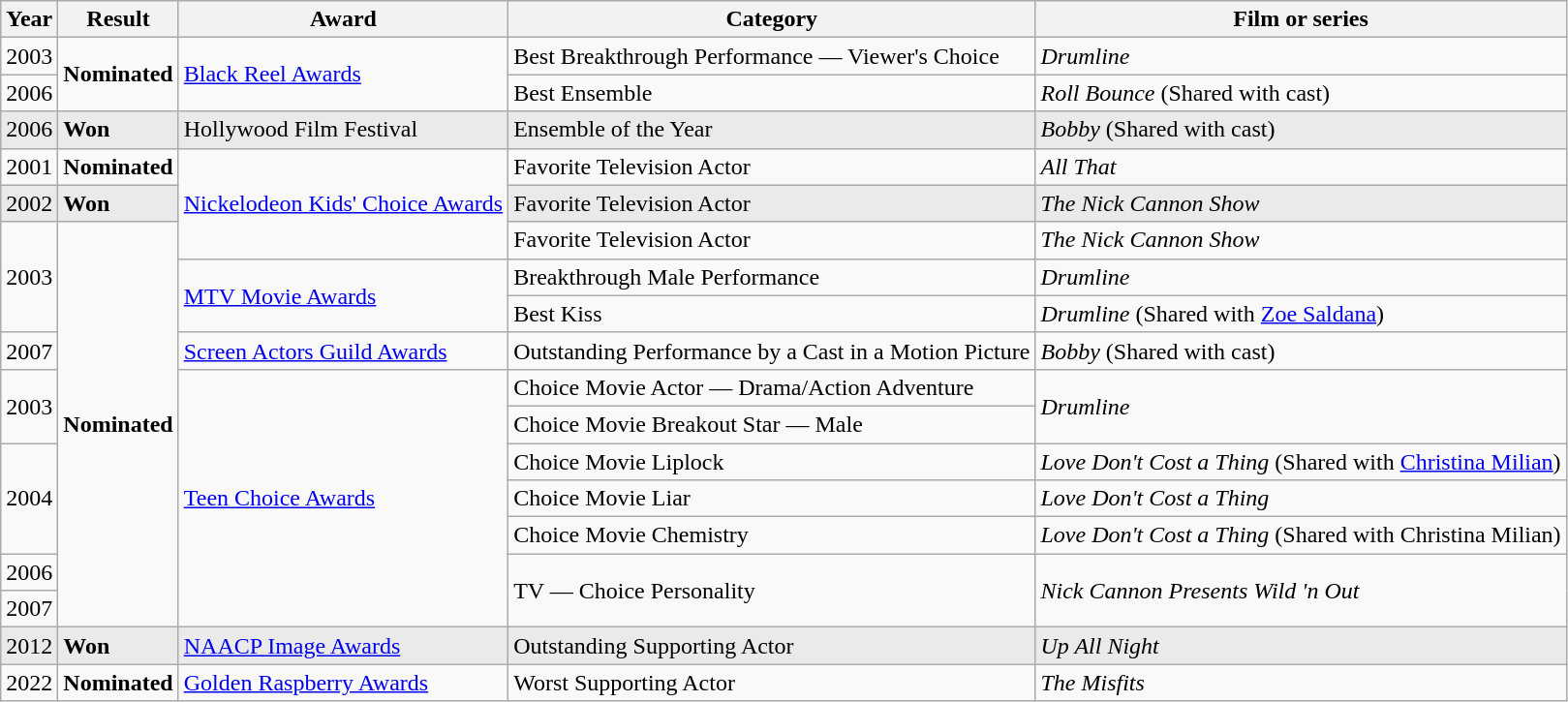<table class="wikitable">
<tr>
<th>Year</th>
<th>Result</th>
<th>Award</th>
<th>Category</th>
<th>Film or series</th>
</tr>
<tr>
<td>2003</td>
<td rowspan="2"><strong>Nominated</strong></td>
<td rowspan=2><a href='#'>Black Reel Awards</a></td>
<td>Best Breakthrough Performance — Viewer's Choice</td>
<td><em>Drumline</em></td>
</tr>
<tr>
<td>2006</td>
<td>Best Ensemble</td>
<td><em>Roll Bounce</em> (Shared with cast)</td>
</tr>
<tr style="background:#eaeaea;">
<td>2006</td>
<td><strong>Won</strong></td>
<td>Hollywood Film Festival</td>
<td>Ensemble of the Year</td>
<td><em>Bobby</em> (Shared with cast)</td>
</tr>
<tr>
<td>2001</td>
<td><strong>Nominated</strong></td>
<td rowspan=3><a href='#'>Nickelodeon Kids' Choice Awards</a></td>
<td>Favorite Television Actor</td>
<td><em>All That</em></td>
</tr>
<tr style="background:#eaeaea;">
<td>2002</td>
<td><strong>Won</strong></td>
<td>Favorite Television Actor</td>
<td><em>The Nick Cannon Show</em></td>
</tr>
<tr>
<td rowspan=3>2003</td>
<td rowspan="11"><strong>Nominated</strong></td>
<td>Favorite Television Actor</td>
<td><em>The Nick Cannon Show</em></td>
</tr>
<tr>
<td rowspan=2><a href='#'>MTV Movie Awards</a></td>
<td>Breakthrough Male Performance</td>
<td><em>Drumline</em></td>
</tr>
<tr>
<td>Best Kiss</td>
<td><em>Drumline</em> (Shared with <a href='#'>Zoe Saldana</a>)</td>
</tr>
<tr>
<td>2007</td>
<td><a href='#'>Screen Actors Guild Awards</a></td>
<td>Outstanding Performance by a Cast in a Motion Picture</td>
<td><em>Bobby</em> (Shared with cast)</td>
</tr>
<tr>
<td rowspan=2>2003</td>
<td rowspan=7><a href='#'>Teen Choice Awards</a></td>
<td>Choice Movie Actor — Drama/Action Adventure</td>
<td rowspan="2"><em>Drumline</em></td>
</tr>
<tr>
<td>Choice Movie Breakout Star — Male</td>
</tr>
<tr>
<td rowspan=3>2004</td>
<td>Choice Movie Liplock</td>
<td><em>Love Don't Cost a Thing</em> (Shared with <a href='#'>Christina Milian</a>)</td>
</tr>
<tr>
<td>Choice Movie Liar</td>
<td><em>Love Don't Cost a Thing</em></td>
</tr>
<tr>
<td>Choice Movie Chemistry</td>
<td><em>Love Don't Cost a Thing</em> (Shared with Christina Milian)</td>
</tr>
<tr>
<td>2006</td>
<td rowspan="2">TV — Choice Personality</td>
<td rowspan="2"><em>Nick Cannon Presents Wild 'n Out</em></td>
</tr>
<tr>
<td>2007</td>
</tr>
<tr style="background:#eaeaea;">
<td>2012</td>
<td><strong>Won</strong></td>
<td><a href='#'>NAACP Image Awards</a></td>
<td>Outstanding Supporting Actor</td>
<td><em>Up All Night</em></td>
</tr>
<tr>
<td>2022</td>
<td><strong>Nominated</strong></td>
<td><a href='#'>Golden Raspberry Awards</a></td>
<td>Worst Supporting Actor</td>
<td><em>The Misfits</em></td>
</tr>
</table>
